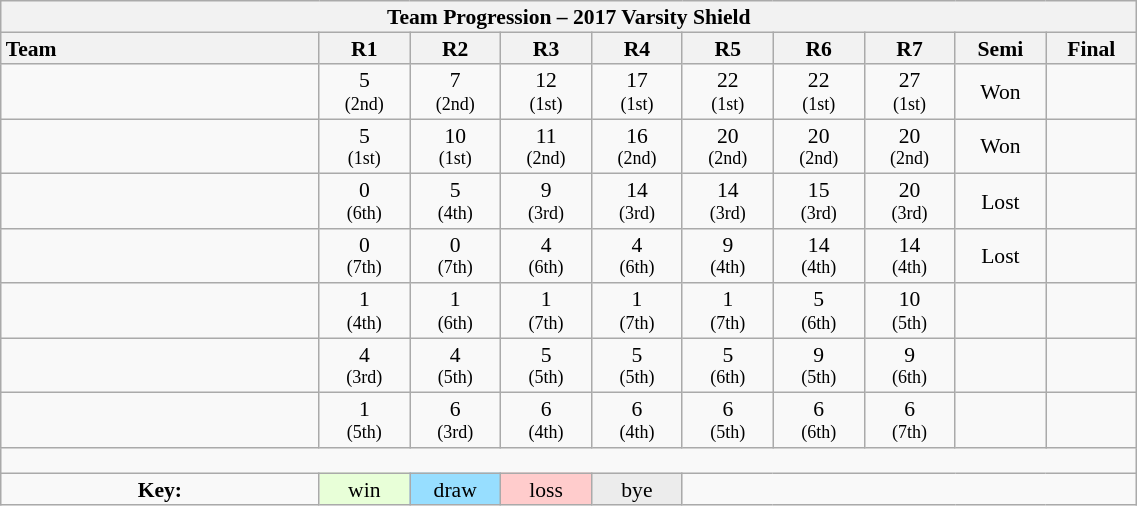<table class="wikitable collapsible" style="text-align:center; line-height:100%; font-size:90%; width:60%;">
<tr>
<th colspan=100%>Team Progression – 2017 Varsity Shield</th>
</tr>
<tr>
<th style="text-align:left; width:28%;">Team</th>
<th style="width:8%;">R1</th>
<th style="width:8%;">R2</th>
<th style="width:8%;">R3</th>
<th style="width:8%;">R4</th>
<th style="width:8%;">R5</th>
<th style="width:8%;">R6</th>
<th style="width:8%;">R7</th>
<th style="width:8%;">Semi</th>
<th style="width:8%;">Final</th>
</tr>
<tr>
<td align=left></td>
<td>5 <br> <small>(2nd)</small></td>
<td>7 <br> <small>(2nd)</small></td>
<td>12 <br> <small>(1st)</small></td>
<td>17 <br> <small>(1st)</small></td>
<td>22 <br> <small>(1st)</small></td>
<td>22 <br> <small>(1st)</small></td>
<td>27 <br> <small>(1st)</small></td>
<td>Won</td>
<td></td>
</tr>
<tr>
<td align=left></td>
<td>5 <br> <small>(1st)</small></td>
<td>10 <br> <small>(1st)</small></td>
<td>11 <br> <small>(2nd)</small></td>
<td>16 <br> <small>(2nd)</small></td>
<td>20 <br> <small>(2nd)</small></td>
<td>20 <br> <small>(2nd)</small></td>
<td>20 <br> <small>(2nd)</small></td>
<td>Won</td>
<td></td>
</tr>
<tr>
<td align=left></td>
<td>0 <br> <small>(6th)</small></td>
<td>5 <br> <small>(4th)</small></td>
<td>9 <br> <small>(3rd)</small></td>
<td>14 <br> <small>(3rd)</small></td>
<td>14 <br> <small>(3rd)</small></td>
<td>15 <br> <small>(3rd)</small></td>
<td>20 <br> <small>(3rd)</small></td>
<td>Lost</td>
<td> </td>
</tr>
<tr>
<td align=left></td>
<td>0 <br> <small>(7th)</small></td>
<td>0 <br> <small>(7th)</small></td>
<td>4 <br> <small>(6th)</small></td>
<td>4 <br> <small>(6th)</small></td>
<td>9 <br> <small>(4th)</small></td>
<td>14 <br> <small>(4th)</small></td>
<td>14 <br> <small>(4th)</small></td>
<td>Lost</td>
<td> </td>
</tr>
<tr>
<td align=left></td>
<td>1 <br> <small>(4th)</small></td>
<td>1 <br> <small>(6th)</small></td>
<td>1 <br> <small>(7th)</small></td>
<td>1 <br> <small>(7th)</small></td>
<td>1 <br> <small>(7th)</small></td>
<td>5 <br> <small>(6th)</small></td>
<td>10 <br> <small>(5th)</small></td>
<td> </td>
<td> </td>
</tr>
<tr>
<td align=left></td>
<td>4 <br> <small>(3rd)</small></td>
<td>4 <br> <small>(5th)</small></td>
<td>5 <br> <small>(5th)</small></td>
<td>5 <br> <small>(5th)</small></td>
<td>5 <br> <small>(6th)</small></td>
<td>9 <br> <small>(5th)</small></td>
<td>9 <br> <small>(6th)</small></td>
<td> </td>
<td> </td>
</tr>
<tr>
<td align=left></td>
<td>1 <br> <small>(5th)</small></td>
<td>6 <br> <small>(3rd)</small></td>
<td>6 <br> <small>(4th)</small></td>
<td>6 <br> <small>(4th)</small></td>
<td>6 <br> <small>(5th)</small></td>
<td>6 <br> <small>(6th)</small></td>
<td>6 <br> <small>(7th)</small></td>
<td> </td>
<td> </td>
</tr>
<tr>
<td colspan=100% style="height:10px"></td>
</tr>
<tr>
<td><strong>Key:</strong></td>
<td style="background:#E8FFD8;">win</td>
<td style="background:#97DEFF;">draw</td>
<td style="background:#FFCCCC;">loss</td>
<td style="background:#ECECEC;">bye</td>
<td colspan="100%"></td>
</tr>
</table>
